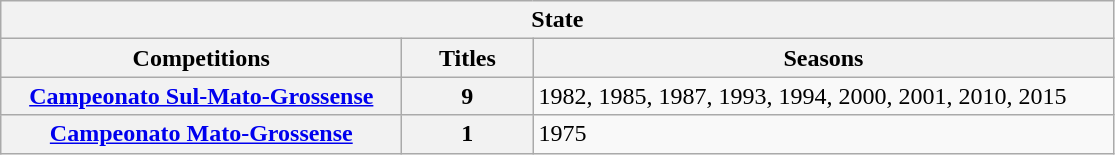<table class="wikitable">
<tr>
<th colspan="3">State</th>
</tr>
<tr>
<th style="width:260px">Competitions</th>
<th style="width:80px">Titles</th>
<th style="width:380px">Seasons</th>
</tr>
<tr>
<th style="text-align:center"><a href='#'>Campeonato Sul-Mato-Grossense</a></th>
<th style="text-align:center"><strong>9</strong></th>
<td align="left">1982, 1985, 1987, 1993, 1994, 2000, 2001, 2010, 2015</td>
</tr>
<tr>
<th style="text-align:center"><a href='#'>Campeonato Mato-Grossense</a></th>
<th style="text-align:center"><strong>1</strong></th>
<td align="left">1975</td>
</tr>
</table>
